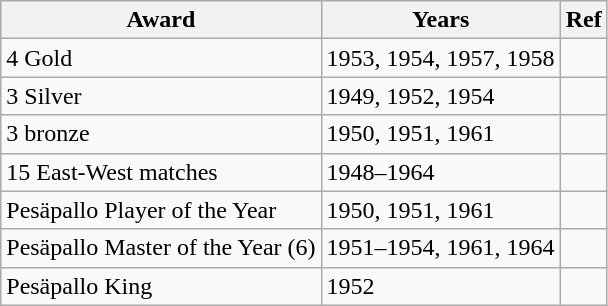<table class="wikitable">
<tr>
<th>Award</th>
<th>Years</th>
<th>Ref</th>
</tr>
<tr>
<td>4 Gold</td>
<td>1953, 1954, 1957, 1958</td>
<td></td>
</tr>
<tr>
<td>3 Silver</td>
<td>1949, 1952, 1954</td>
<td></td>
</tr>
<tr>
<td>3 bronze</td>
<td>1950, 1951, 1961</td>
<td></td>
</tr>
<tr>
<td>15 East-West matches</td>
<td>1948–1964</td>
<td></td>
</tr>
<tr>
<td>Pesäpallo Player of the Year</td>
<td>1950, 1951, 1961</td>
<td></td>
</tr>
<tr>
<td>Pesäpallo Master of the Year (6)</td>
<td>1951–1954, 1961, 1964</td>
<td></td>
</tr>
<tr>
<td>Pesäpallo King</td>
<td>1952</td>
<td></td>
</tr>
</table>
